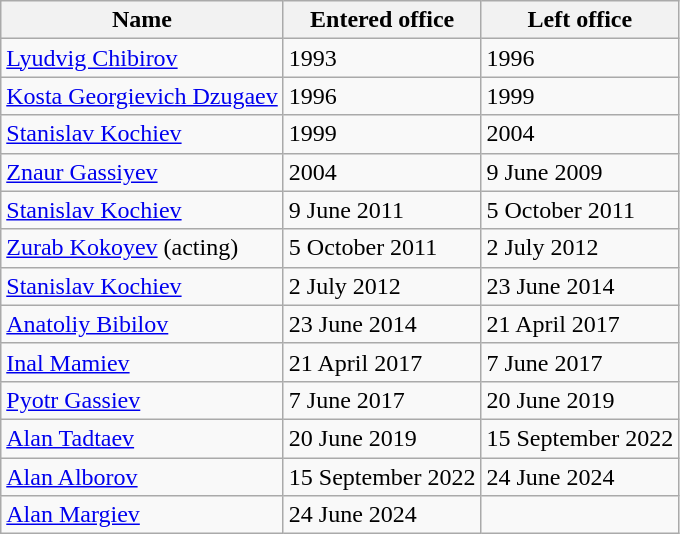<table class="wikitable">
<tr>
<th>Name</th>
<th>Entered office</th>
<th>Left office</th>
</tr>
<tr>
<td><a href='#'>Lyudvig Chibirov</a></td>
<td>1993</td>
<td>1996</td>
</tr>
<tr>
<td><a href='#'>Kosta Georgievich Dzugaev</a></td>
<td>1996</td>
<td>1999</td>
</tr>
<tr>
<td><a href='#'>Stanislav Kochiev</a></td>
<td>1999</td>
<td>2004</td>
</tr>
<tr>
<td><a href='#'>Znaur Gassiyev</a></td>
<td>2004</td>
<td>9 June 2009</td>
</tr>
<tr>
<td><a href='#'>Stanislav Kochiev</a></td>
<td>9 June 2011</td>
<td>5 October 2011</td>
</tr>
<tr>
<td><a href='#'>Zurab Kokoyev</a> (acting)</td>
<td>5 October 2011</td>
<td>2 July 2012</td>
</tr>
<tr>
<td><a href='#'>Stanislav Kochiev</a></td>
<td>2 July 2012</td>
<td>23 June 2014</td>
</tr>
<tr>
<td><a href='#'>Anatoliy Bibilov</a></td>
<td>23 June 2014</td>
<td>21 April 2017</td>
</tr>
<tr>
<td><a href='#'>Inal Mamiev</a></td>
<td>21 April 2017</td>
<td>7 June 2017</td>
</tr>
<tr>
<td><a href='#'>Pyotr Gassiev</a></td>
<td>7 June 2017</td>
<td>20 June 2019</td>
</tr>
<tr>
<td><a href='#'>Alan Tadtaev</a></td>
<td>20 June 2019</td>
<td>15 September 2022</td>
</tr>
<tr>
<td><a href='#'>Alan Alborov</a></td>
<td>15 September 2022</td>
<td>24 June 2024</td>
</tr>
<tr>
<td><a href='#'>Alan Margiev</a></td>
<td>24 June 2024</td>
<td></td>
</tr>
</table>
